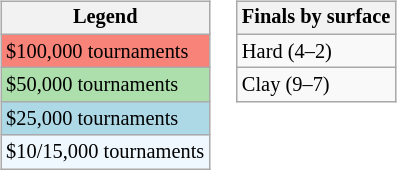<table>
<tr valign=top>
<td><br><table class=wikitable style="font-size:85%">
<tr>
<th>Legend</th>
</tr>
<tr style="background:#f88379;">
<td>$100,000 tournaments</td>
</tr>
<tr style="background:#addfad;">
<td>$50,000 tournaments</td>
</tr>
<tr style="background:lightblue;">
<td>$25,000 tournaments</td>
</tr>
<tr style="background:#f0f8ff;">
<td>$10/15,000 tournaments</td>
</tr>
</table>
</td>
<td><br><table class=wikitable style="font-size:85%">
<tr>
<th>Finals by surface</th>
</tr>
<tr>
<td>Hard (4–2)</td>
</tr>
<tr>
<td>Clay (9–7)</td>
</tr>
</table>
</td>
</tr>
</table>
